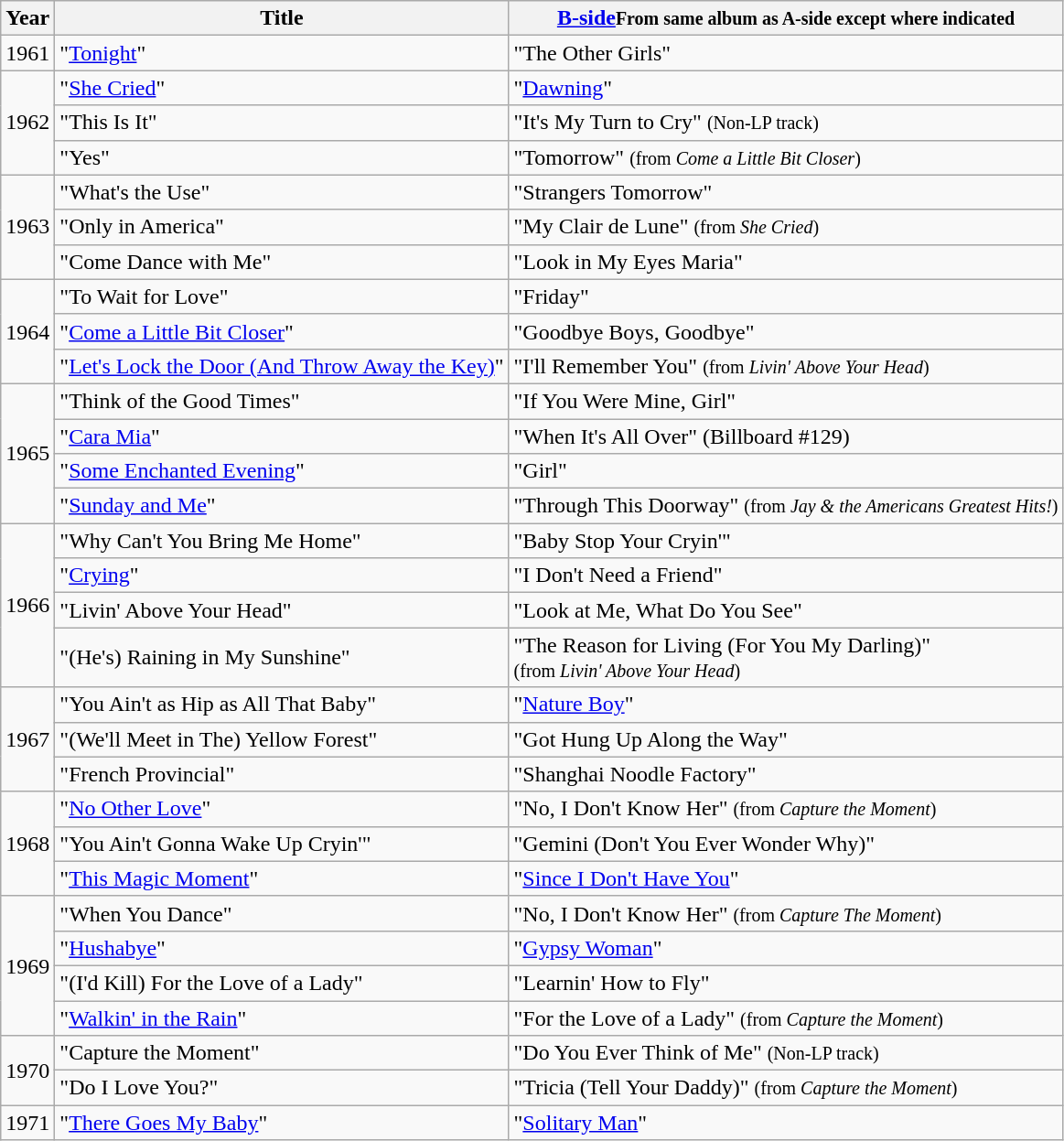<table class="wikitable">
<tr>
<th>Year</th>
<th>Title</th>
<th><a href='#'>B-side</a><small>From same album as A-side except where indicated</small></th>
</tr>
<tr>
<td rowspan="1">1961</td>
<td>"<a href='#'>Tonight</a>"</td>
<td>"The Other Girls"</td>
</tr>
<tr>
<td rowspan="3">1962</td>
<td>"<a href='#'>She Cried</a>"</td>
<td>"<a href='#'>Dawning</a>"</td>
</tr>
<tr>
<td>"This Is It"</td>
<td>"It's My Turn to Cry" <small>(Non-LP track)</small></td>
</tr>
<tr>
<td>"Yes"</td>
<td>"Tomorrow" <small>(from <em>Come a Little Bit Closer</em>)</small></td>
</tr>
<tr>
<td rowspan="3">1963</td>
<td>"What's the Use"</td>
<td>"Strangers Tomorrow"</td>
</tr>
<tr>
<td>"Only in America"</td>
<td>"My Clair de Lune" <small>(from <em>She Cried</em>)</small></td>
</tr>
<tr>
<td>"Come Dance with Me"</td>
<td>"Look in My Eyes Maria"</td>
</tr>
<tr>
<td rowspan="3">1964</td>
<td>"To Wait for Love"</td>
<td>"Friday"</td>
</tr>
<tr>
<td>"<a href='#'>Come a Little Bit Closer</a>"</td>
<td>"Goodbye Boys, Goodbye"</td>
</tr>
<tr>
<td>"<a href='#'>Let's Lock the Door (And Throw Away the Key)</a>"</td>
<td>"I'll Remember You" <small>(from <em>Livin' Above Your Head</em>)</small></td>
</tr>
<tr>
<td rowspan="4">1965</td>
<td>"Think of the Good Times"</td>
<td>"If You Were Mine, Girl"</td>
</tr>
<tr>
<td>"<a href='#'>Cara Mia</a>"</td>
<td>"When It's All Over" (Billboard #129)</td>
</tr>
<tr>
<td>"<a href='#'>Some Enchanted Evening</a>"</td>
<td>"Girl"</td>
</tr>
<tr>
<td>"<a href='#'>Sunday and Me</a>"</td>
<td>"Through This Doorway" <small>(from <em>Jay & the Americans Greatest Hits!</em>)</small></td>
</tr>
<tr>
<td rowspan="4">1966</td>
<td>"Why Can't You Bring Me Home"</td>
<td>"Baby Stop Your Cryin'"</td>
</tr>
<tr>
<td>"<a href='#'>Crying</a>"</td>
<td>"I Don't Need a Friend"</td>
</tr>
<tr>
<td>"Livin' Above Your Head"</td>
<td>"Look at Me, What Do You See"</td>
</tr>
<tr>
<td>"(He's) Raining in My Sunshine"</td>
<td>"The Reason for Living (For You My Darling)"<br><small>(from <em>Livin' Above Your Head</em>)</small></td>
</tr>
<tr>
<td rowspan="3">1967</td>
<td>"You Ain't as Hip as All That Baby"</td>
<td>"<a href='#'>Nature Boy</a>"</td>
</tr>
<tr>
<td>"(We'll Meet in The) Yellow Forest"</td>
<td>"Got Hung Up Along the Way"</td>
</tr>
<tr>
<td>"French Provincial"</td>
<td>"Shanghai Noodle Factory"</td>
</tr>
<tr>
<td rowspan="3">1968</td>
<td>"<a href='#'>No Other Love</a>"</td>
<td>"No, I Don't Know Her" <small>(from <em>Capture the Moment</em>)</small></td>
</tr>
<tr>
<td>"You Ain't Gonna Wake Up Cryin'"</td>
<td>"Gemini (Don't You Ever Wonder Why)"</td>
</tr>
<tr>
<td>"<a href='#'>This Magic Moment</a>"</td>
<td>"<a href='#'>Since I Don't Have You</a>"</td>
</tr>
<tr>
<td rowspan="4">1969</td>
<td>"When You Dance"</td>
<td>"No, I Don't Know Her" <small>(from <em>Capture The Moment</em>)</small></td>
</tr>
<tr>
<td>"<a href='#'>Hushabye</a>"</td>
<td>"<a href='#'>Gypsy Woman</a>"</td>
</tr>
<tr>
<td>"(I'd Kill) For the Love of a Lady"</td>
<td>"Learnin' How to Fly"</td>
</tr>
<tr>
<td>"<a href='#'>Walkin' in the Rain</a>"</td>
<td>"For the Love of a Lady" <small>(from <em>Capture the Moment</em>)</small></td>
</tr>
<tr>
<td rowspan="2">1970</td>
<td>"Capture the Moment"</td>
<td>"Do You Ever Think of Me" <small>(Non-LP track)</small></td>
</tr>
<tr>
<td>"Do I Love You?"</td>
<td>"Tricia (Tell Your Daddy)" <small>(from <em>Capture the Moment</em>)</small></td>
</tr>
<tr>
<td rowspan="1">1971</td>
<td>"<a href='#'>There Goes My Baby</a>"</td>
<td>"<a href='#'>Solitary Man</a>"</td>
</tr>
</table>
